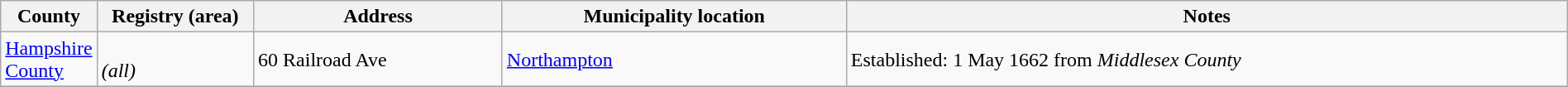<table class="wikitable" width="100%">
<tr>
<th style="width:6%">County</th>
<th style="width:10%">Registry (area)</th>
<th>Address</th>
<th>Municipality location</th>
<th>Notes</th>
</tr>
<tr>
<td><a href='#'>Hampshire County</a></td>
<td><br><em>(all)</em></td>
<td>60 Railroad Ave</td>
<td><a href='#'>Northampton</a></td>
<td>Established: 1 May 1662 from <em>Middlesex County</em></td>
</tr>
<tr>
</tr>
</table>
